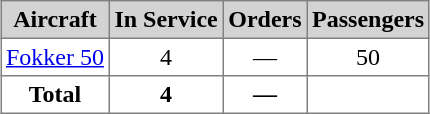<table class="toccolours" border="1" cellpadding="3" style="margin:1em auto; border-collapse:collapse">
<tr style="background:lightgray">
<th>Aircraft</th>
<th>In Service</th>
<th>Orders</th>
<th>Passengers</th>
</tr>
<tr>
<td><a href='#'>Fokker 50</a></td>
<td align="center">4</td>
<td align="center">—</td>
<td align="center">50</td>
</tr>
<tr>
<th>Total</th>
<th>4</th>
<th>—</th>
<td></td>
</tr>
</table>
